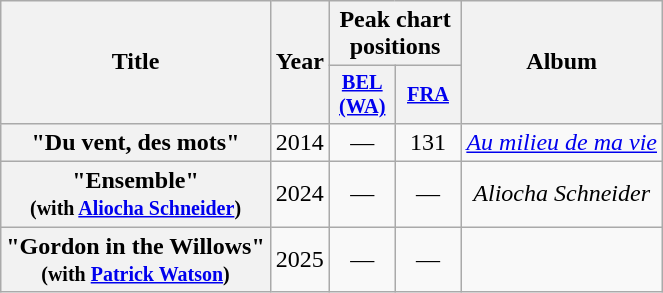<table class="wikitable plainrowheaders" style="text-align:center;">
<tr>
<th scope="col" rowspan="2">Title</th>
<th scope="col" rowspan="2">Year</th>
<th scope="col" colspan="2">Peak chart positions</th>
<th scope="col" rowspan="2">Album</th>
</tr>
<tr>
<th scope="col" style="width:2.75em;font-size:85%;"><a href='#'>BEL<br>(WA)</a><br></th>
<th scope="col" style="width:2.75em;font-size:85%;"><a href='#'>FRA</a><br></th>
</tr>
<tr>
<th scope="row">"Du vent, des mots"<br></th>
<td>2014</td>
<td>—</td>
<td>131</td>
<td><em><a href='#'>Au milieu de ma vie</a></em></td>
</tr>
<tr>
<th scope="row">"Ensemble"<br><small>(with <a href='#'>Aliocha Schneider</a>)</small></th>
<td>2024</td>
<td>—</td>
<td>—</td>
<td><em>Aliocha Schneider</em></td>
</tr>
<tr>
<th scope="row">"Gordon in the Willows"<br><small>(with <a href='#'>Patrick Watson</a>)</small></th>
<td>2025</td>
<td>—</td>
<td>—</td>
<td></td>
</tr>
</table>
